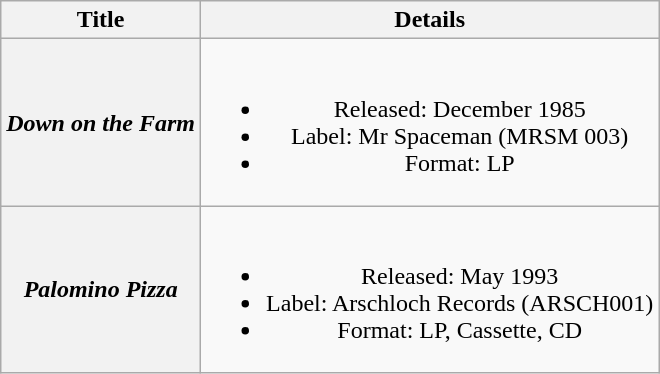<table class="wikitable plainrowheaders" style="text-align:center;" border="1">
<tr>
<th>Title</th>
<th>Details</th>
</tr>
<tr>
<th scope="row"><em>Down on the Farm</em></th>
<td><br><ul><li>Released: December 1985</li><li>Label: Mr Spaceman (MRSM 003)</li><li>Format: LP</li></ul></td>
</tr>
<tr>
<th scope="row"><em>Palomino Pizza</em></th>
<td><br><ul><li>Released: May 1993</li><li>Label: Arschloch Records (ARSCH001)</li><li>Format: LP, Cassette, CD</li></ul></td>
</tr>
</table>
